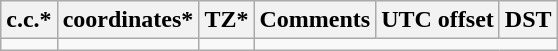<table class="wikitable sortable">
<tr>
<th>c.c.*</th>
<th>coordinates*</th>
<th>TZ*</th>
<th>Comments</th>
<th>UTC offset</th>
<th>DST</th>
</tr>
<tr --->
<td></td>
<td></td>
<td></td>
</tr>
</table>
